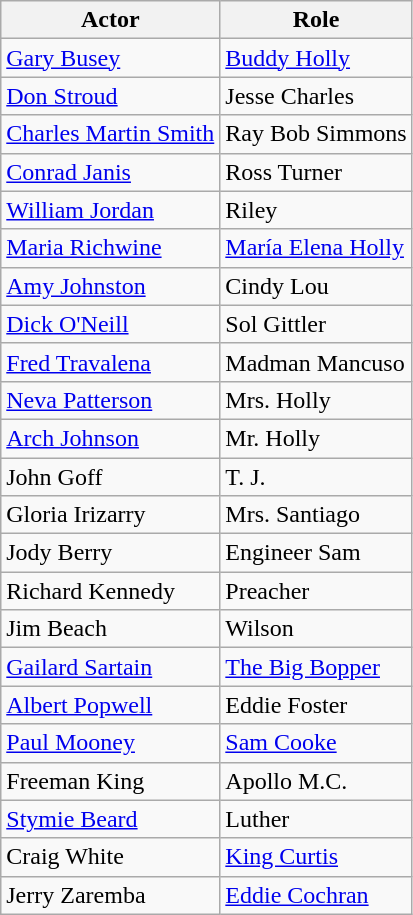<table class="wikitable">
<tr>
<th>Actor</th>
<th>Role</th>
</tr>
<tr>
<td><a href='#'>Gary Busey</a></td>
<td><a href='#'>Buddy Holly</a></td>
</tr>
<tr>
<td><a href='#'>Don Stroud</a></td>
<td>Jesse Charles</td>
</tr>
<tr>
<td><a href='#'>Charles Martin Smith</a></td>
<td>Ray Bob Simmons</td>
</tr>
<tr>
<td><a href='#'>Conrad Janis</a></td>
<td>Ross Turner</td>
</tr>
<tr>
<td><a href='#'>William Jordan</a></td>
<td>Riley</td>
</tr>
<tr>
<td><a href='#'>Maria Richwine</a></td>
<td><a href='#'>María Elena Holly</a></td>
</tr>
<tr>
<td><a href='#'>Amy Johnston</a></td>
<td>Cindy Lou</td>
</tr>
<tr>
<td><a href='#'>Dick O'Neill</a></td>
<td>Sol Gittler</td>
</tr>
<tr>
<td><a href='#'>Fred Travalena</a></td>
<td>Madman Mancuso</td>
</tr>
<tr>
<td><a href='#'>Neva Patterson</a></td>
<td>Mrs. Holly</td>
</tr>
<tr>
<td><a href='#'>Arch Johnson</a></td>
<td>Mr. Holly</td>
</tr>
<tr>
<td>John Goff</td>
<td>T. J.</td>
</tr>
<tr>
<td>Gloria Irizarry</td>
<td>Mrs. Santiago</td>
</tr>
<tr>
<td>Jody Berry</td>
<td>Engineer Sam</td>
</tr>
<tr>
<td>Richard Kennedy</td>
<td>Preacher</td>
</tr>
<tr>
<td>Jim Beach</td>
<td>Wilson</td>
</tr>
<tr>
<td><a href='#'>Gailard Sartain</a></td>
<td><a href='#'>The Big Bopper</a></td>
</tr>
<tr>
<td><a href='#'>Albert Popwell</a></td>
<td>Eddie Foster</td>
</tr>
<tr>
<td><a href='#'>Paul Mooney</a></td>
<td><a href='#'>Sam Cooke</a></td>
</tr>
<tr>
<td>Freeman King</td>
<td>Apollo M.C.</td>
</tr>
<tr>
<td><a href='#'>Stymie Beard</a></td>
<td>Luther</td>
</tr>
<tr>
<td>Craig White</td>
<td><a href='#'>King Curtis</a></td>
</tr>
<tr>
<td>Jerry Zaremba</td>
<td><a href='#'>Eddie Cochran</a></td>
</tr>
</table>
